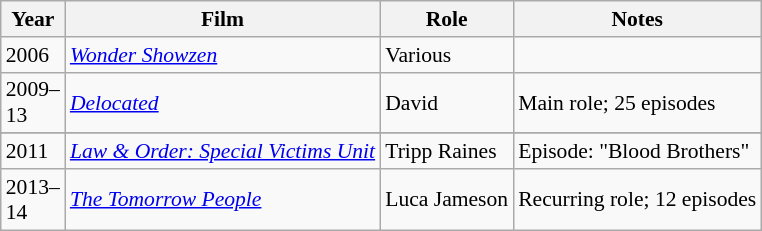<table class="wikitable" style="font-size:90%">
<tr style="text-align:center;">
<th>Year</th>
<th>Film</th>
<th>Role</th>
<th>Notes</th>
</tr>
<tr>
<td>2006</td>
<td><em><a href='#'>Wonder Showzen</a></em></td>
<td>Various</td>
<td></td>
</tr>
<tr>
<td>2009–<br>13</td>
<td><em><a href='#'>Delocated</a></em></td>
<td>David</td>
<td>Main role; 25 episodes</td>
</tr>
<tr>
</tr>
<tr>
<td>2011</td>
<td><em><a href='#'>Law & Order: Special Victims Unit</a></em></td>
<td>Tripp Raines</td>
<td>Episode: "Blood Brothers"</td>
</tr>
<tr>
<td>2013–<br>14</td>
<td><em><a href='#'>The Tomorrow People</a></em></td>
<td>Luca Jameson</td>
<td>Recurring role; 12 episodes</td>
</tr>
</table>
